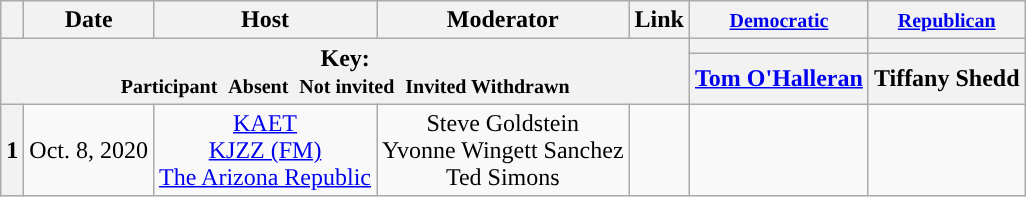<table class="wikitable" style="text-align:center;">
<tr>
<th scope="col"></th>
<th scope="col">Date</th>
<th scope="col">Host</th>
<th scope="col">Moderator</th>
<th scope="col">Link</th>
<th scope="col"><small><a href='#'>Democratic</a></small></th>
<th scope="col"><small><a href='#'>Republican</a></small></th>
</tr>
<tr>
<th colspan="5" rowspan="2">Key:<br> <small>Participant </small>  <small>Absent </small>  <small>Not invited </small>  <small>Invited  Withdrawn</small></th>
<th scope="col" style="background:"></th>
<th scope="col" style="background:"></th>
</tr>
<tr>
<th scope="col"><a href='#'>Tom O'Halleran</a></th>
<th scope="col">Tiffany Shedd</th>
</tr>
<tr>
<th>1</th>
<td style="white-space:nowrap;">Oct. 8, 2020</td>
<td style="white-space:nowrap;"><a href='#'>KAET</a><br><a href='#'>KJZZ (FM)</a><br><a href='#'>The Arizona Republic</a></td>
<td style="white-space:nowrap;">Steve Goldstein<br>Yvonne Wingett Sanchez<br>Ted Simons</td>
<td style="white-space:nowrap;"></td>
<td></td>
<td></td>
</tr>
</table>
